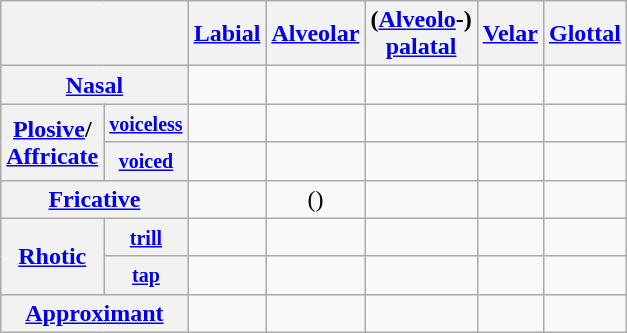<table class="wikitable" style="text-align:center;">
<tr>
<th colspan="2"></th>
<th><a href='#'>Labial</a></th>
<th><a href='#'>Alveolar</a></th>
<th>(<a href='#'>Alveolo</a>-)<a href='#'><br>palatal</a></th>
<th><a href='#'>Velar</a></th>
<th><a href='#'>Glottal</a></th>
</tr>
<tr>
<th colspan="2"><a href='#'>Nasal</a></th>
<td></td>
<td></td>
<td></td>
<td></td>
<td></td>
</tr>
<tr>
<th rowspan="2"><a href='#'>Plosive</a>/<br><a href='#'>Affricate</a></th>
<th><small><a href='#'>voiceless</a></small></th>
<td></td>
<td></td>
<td></td>
<td></td>
<td></td>
</tr>
<tr>
<th><small><a href='#'>voiced</a></small></th>
<td></td>
<td></td>
<td></td>
<td></td>
<td></td>
</tr>
<tr>
<th colspan="2"><a href='#'>Fricative</a></th>
<td></td>
<td>()</td>
<td></td>
<td></td>
<td></td>
</tr>
<tr>
<th rowspan="2"><a href='#'>Rhotic</a></th>
<th><small><a href='#'>trill</a></small></th>
<td></td>
<td></td>
<td></td>
<td></td>
<td></td>
</tr>
<tr>
<th><small><a href='#'>tap</a></small></th>
<td></td>
<td></td>
<td></td>
<td></td>
<td></td>
</tr>
<tr>
<th colspan="2"><a href='#'>Approximant</a></th>
<td></td>
<td></td>
<td></td>
<td></td>
<td></td>
</tr>
</table>
